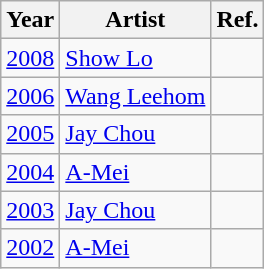<table class="wikitable">
<tr>
<th>Year</th>
<th>Artist</th>
<th>Ref.</th>
</tr>
<tr>
<td><a href='#'>2008</a></td>
<td><a href='#'>Show Lo</a></td>
<td></td>
</tr>
<tr>
<td><a href='#'>2006</a></td>
<td><a href='#'>Wang Leehom</a></td>
<td></td>
</tr>
<tr>
<td><a href='#'>2005</a></td>
<td><a href='#'>Jay Chou</a></td>
<td></td>
</tr>
<tr>
<td><a href='#'>2004</a></td>
<td><a href='#'>A-Mei</a></td>
<td></td>
</tr>
<tr>
<td><a href='#'>2003</a></td>
<td><a href='#'>Jay Chou</a></td>
<td></td>
</tr>
<tr>
<td><a href='#'>2002</a></td>
<td><a href='#'>A-Mei</a></td>
<td></td>
</tr>
</table>
